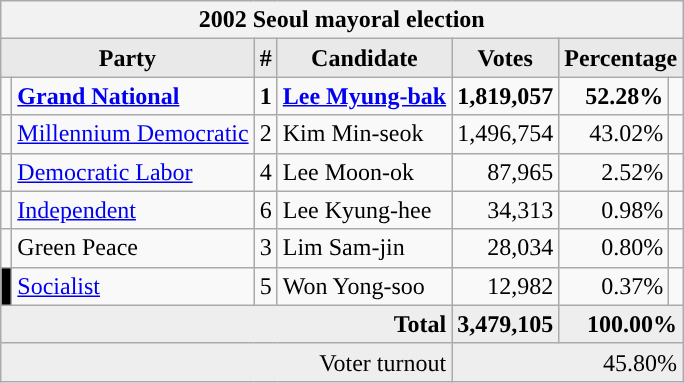<table class="wikitable">
<tr>
<th colspan="7">2002 Seoul mayoral election</th>
</tr>
<tr>
<th style="background-color:#E9E9E9" colspan=2>Party</th>
<th style="background-color:#E9E9E9">#</th>
<th style="background-color:#E9E9E9">Candidate</th>
<th style="background-color:#E9E9E9">Votes</th>
<th style="background-color:#E9E9E9" colspan=2>Percentage</th>
</tr>
<tr style="font-weight:bold">
<td></td>
<td align=left><a href='#'>Grand National</a></td>
<td align=center>1</td>
<td align=left><a href='#'>Lee Myung-bak</a></td>
<td align=right>1,819,057</td>
<td align=right>52.28%</td>
<td align=right></td>
</tr>
<tr>
<td></td>
<td align=left><a href='#'>Millennium Democratic</a></td>
<td align=center>2</td>
<td align=left>Kim Min-seok</td>
<td align=right>1,496,754</td>
<td align=right>43.02%</td>
<td align=right></td>
</tr>
<tr>
<td></td>
<td align=left><a href='#'>Democratic Labor</a></td>
<td align=center>4</td>
<td align=left>Lee Moon-ok</td>
<td align=right>87,965</td>
<td align=right>2.52%</td>
<td align=right></td>
</tr>
<tr>
<td></td>
<td align=left><a href='#'>Independent</a></td>
<td align=center>6</td>
<td align=left>Lee Kyung-hee</td>
<td align=right>34,313</td>
<td align=right>0.98%</td>
<td align=right></td>
</tr>
<tr>
<td></td>
<td align=left>Green Peace</td>
<td align=center>3</td>
<td align=left>Lim Sam-jin</td>
<td align=right>28,034</td>
<td align=right>0.80%</td>
<td align=right></td>
</tr>
<tr>
<td bgcolor="black"></td>
<td align=left><a href='#'>Socialist</a></td>
<td align=center>5</td>
<td align=left>Won Yong-soo</td>
<td align=right>12,982</td>
<td align=right>0.37%</td>
<td align=right></td>
</tr>
<tr bgcolor="#EEEEEE" style="font-weight:bold">
<td colspan="4" align=right>Total</td>
<td align=right>3,479,105</td>
<td align=right colspan=2>100.00%</td>
</tr>
<tr bgcolor="#EEEEEE">
<td colspan="4" align="right">Voter turnout</td>
<td colspan="3" align="right">45.80%</td>
</tr>
</table>
